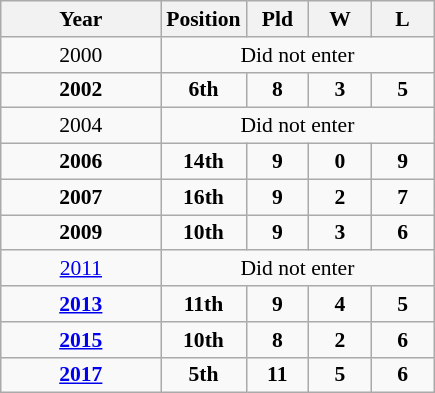<table class="wikitable" style="text-align: center;font-size:90%;">
<tr>
<th width=100>Year</th>
<th width=50>Position</th>
<th width=35>Pld</th>
<th width=35>W</th>
<th width=35>L</th>
</tr>
<tr>
<td> 2000</td>
<td colspan=4>Did not enter</td>
</tr>
<tr>
<td> <strong>2002</strong></td>
<td><strong>6th</strong></td>
<td><strong>8</strong></td>
<td><strong>3</strong></td>
<td><strong>5</strong></td>
</tr>
<tr>
<td> 2004</td>
<td colspan=4>Did not enter</td>
</tr>
<tr>
<td> <strong>2006</strong></td>
<td><strong>14th</strong></td>
<td><strong>9</strong></td>
<td><strong>0</strong></td>
<td><strong>9</strong></td>
</tr>
<tr>
<td> <strong>2007</strong></td>
<td><strong>16th</strong></td>
<td><strong>9</strong></td>
<td><strong>2</strong></td>
<td><strong>7</strong></td>
</tr>
<tr>
<td> <strong>2009</strong></td>
<td><strong>10th</strong></td>
<td><strong>9</strong></td>
<td><strong>3</strong></td>
<td><strong>6</strong></td>
</tr>
<tr>
<td> <a href='#'>2011</a></td>
<td colspan=4>Did not enter</td>
</tr>
<tr>
<td> <strong><a href='#'>2013</a></strong></td>
<td><strong>11th</strong></td>
<td><strong>9</strong></td>
<td><strong>4</strong></td>
<td><strong>5</strong></td>
</tr>
<tr>
<td> <strong><a href='#'>2015</a></strong></td>
<td><strong>10th</strong></td>
<td><strong>8</strong></td>
<td><strong>2</strong></td>
<td><strong>6</strong></td>
</tr>
<tr>
<td> <strong><a href='#'>2017</a></strong></td>
<td><strong>5th</strong></td>
<td><strong>11</strong></td>
<td><strong>5</strong></td>
<td><strong>6</strong></td>
</tr>
</table>
